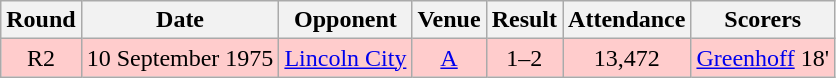<table class="wikitable" style="font-size:100%; text-align:center">
<tr>
<th>Round</th>
<th>Date</th>
<th>Opponent</th>
<th>Venue</th>
<th>Result</th>
<th>Attendance</th>
<th>Scorers</th>
</tr>
<tr style="background-color: #FFCCCC;">
<td>R2</td>
<td>10 September 1975</td>
<td><a href='#'>Lincoln City</a></td>
<td><a href='#'>A</a></td>
<td>1–2</td>
<td>13,472</td>
<td><a href='#'>Greenhoff</a> 18'</td>
</tr>
</table>
